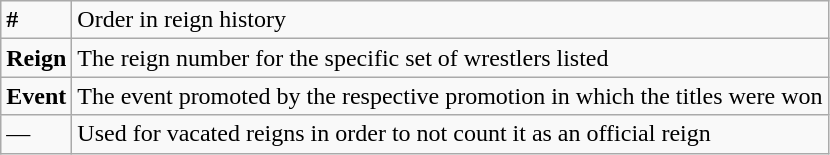<table class="wikitable">
<tr>
<td><strong>#</strong></td>
<td>Order in reign history</td>
</tr>
<tr>
<td><strong>Reign</strong></td>
<td>The reign number for the specific set of wrestlers listed</td>
</tr>
<tr>
<td><strong>Event</strong></td>
<td>The event promoted by the respective promotion in which the titles were won</td>
</tr>
<tr>
<td>—</td>
<td>Used for vacated reigns in order to not count it as an official reign</td>
</tr>
</table>
